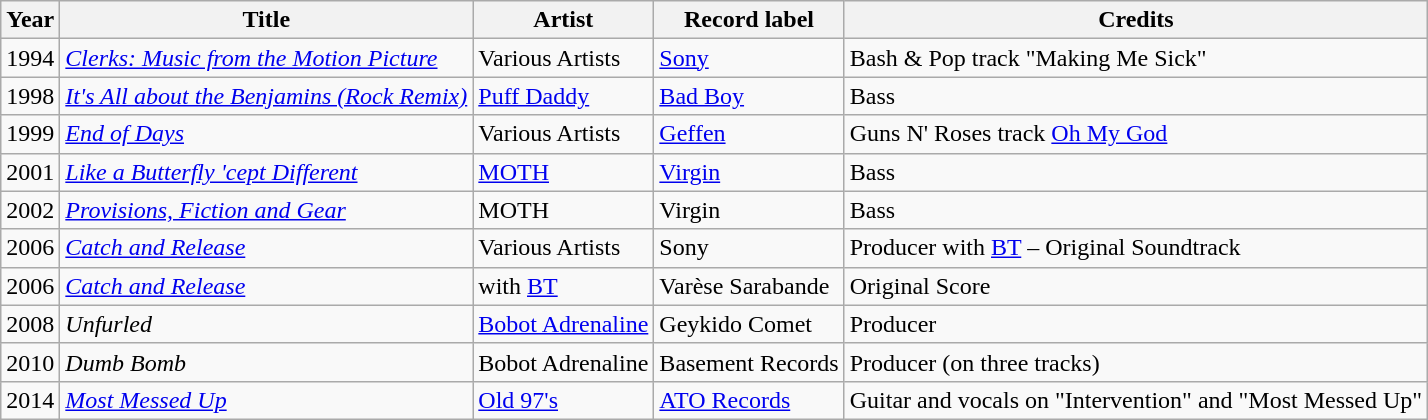<table class="wikitable">
<tr>
<th scope="col">Year</th>
<th scope="col">Title</th>
<th scope="col">Artist</th>
<th scope="col">Record label</th>
<th scope="col">Credits</th>
</tr>
<tr>
<td>1994</td>
<td scope="row"><em><a href='#'>Clerks: Music from the Motion Picture</a></em></td>
<td>Various Artists</td>
<td><a href='#'>Sony</a></td>
<td>Bash & Pop track "Making Me Sick"</td>
</tr>
<tr>
<td>1998</td>
<td scope="row"><em><a href='#'>It's All about the Benjamins (Rock Remix)</a></em></td>
<td><a href='#'>Puff Daddy</a></td>
<td><a href='#'>Bad Boy</a></td>
<td>Bass</td>
</tr>
<tr>
<td>1999</td>
<td scope="row"><em><a href='#'>End of Days</a></em></td>
<td>Various Artists</td>
<td><a href='#'>Geffen</a></td>
<td>Guns N' Roses track <a href='#'>Oh My God</a></td>
</tr>
<tr>
<td>2001</td>
<td><em><a href='#'>Like a Butterfly 'cept Different</a></em></td>
<td><a href='#'>MOTH</a></td>
<td><a href='#'>Virgin</a></td>
<td>Bass</td>
</tr>
<tr>
<td>2002</td>
<td scope="row"><em><a href='#'>Provisions, Fiction and Gear</a></em></td>
<td>MOTH</td>
<td>Virgin</td>
<td>Bass</td>
</tr>
<tr>
<td>2006</td>
<td scope="row"><em><a href='#'>Catch and Release</a></em></td>
<td>Various Artists</td>
<td>Sony</td>
<td>Producer with <a href='#'>BT</a> – Original Soundtrack</td>
</tr>
<tr>
<td>2006</td>
<td scope="row"><em><a href='#'>Catch and Release</a></em></td>
<td>with <a href='#'>BT</a></td>
<td>Varèse Sarabande</td>
<td>Original Score</td>
</tr>
<tr>
<td>2008</td>
<td scope="row"><em>Unfurled</em></td>
<td><a href='#'>Bobot Adrenaline</a></td>
<td>Geykido Comet</td>
<td>Producer</td>
</tr>
<tr>
<td>2010</td>
<td scope="row"><em>Dumb Bomb</em></td>
<td>Bobot Adrenaline</td>
<td>Basement Records</td>
<td>Producer (on three tracks)</td>
</tr>
<tr>
<td>2014</td>
<td scope="row"><em><a href='#'>Most Messed Up</a></em></td>
<td><a href='#'>Old 97's</a></td>
<td><a href='#'>ATO Records</a></td>
<td>Guitar and vocals on "Intervention" and "Most Messed Up"</td>
</tr>
</table>
